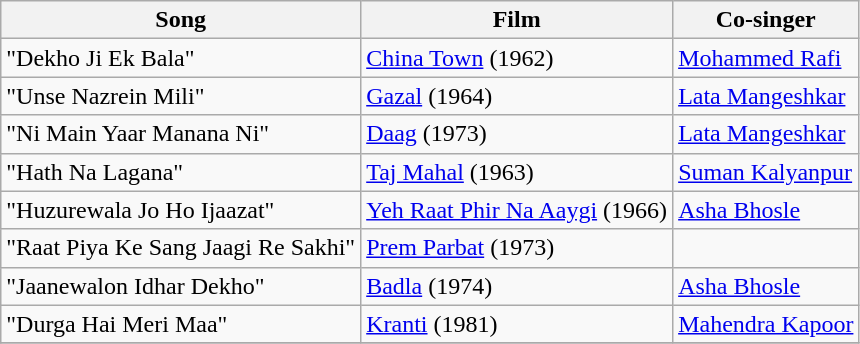<table class="wikitable">
<tr>
<th>Song</th>
<th>Film</th>
<th>Co-singer</th>
</tr>
<tr>
<td>"Dekho Ji Ek Bala"</td>
<td><a href='#'>China Town</a> (1962)</td>
<td><a href='#'>Mohammed Rafi</a></td>
</tr>
<tr>
<td>"Unse Nazrein Mili"</td>
<td><a href='#'>Gazal</a> (1964)</td>
<td><a href='#'>Lata Mangeshkar</a></td>
</tr>
<tr>
<td>"Ni Main Yaar Manana Ni"</td>
<td><a href='#'>Daag</a> (1973)</td>
<td><a href='#'>Lata Mangeshkar</a></td>
</tr>
<tr>
<td>"Hath Na Lagana"</td>
<td><a href='#'>Taj Mahal</a> (1963)</td>
<td><a href='#'>Suman Kalyanpur</a></td>
</tr>
<tr>
<td>"Huzurewala Jo Ho Ijaazat"</td>
<td><a href='#'>Yeh Raat Phir Na Aaygi</a> (1966)</td>
<td><a href='#'>Asha Bhosle</a></td>
</tr>
<tr>
<td>"Raat Piya Ke Sang Jaagi Re Sakhi"</td>
<td><a href='#'>Prem Parbat</a> (1973)</td>
<td></td>
</tr>
<tr>
<td>"Jaanewalon Idhar Dekho"</td>
<td><a href='#'>Badla</a> (1974)</td>
<td><a href='#'>Asha Bhosle</a></td>
</tr>
<tr>
<td>"Durga Hai Meri Maa"</td>
<td><a href='#'>Kranti</a> (1981)</td>
<td><a href='#'>Mahendra Kapoor</a></td>
</tr>
<tr>
</tr>
</table>
